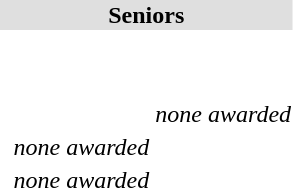<table>
<tr bgcolor="DFDFDF">
<td colspan="4" align="center"><strong>Seniors</strong></td>
</tr>
<tr>
<th scope=row style="text-align:left"><br></th>
<td></td>
<td></td>
<td></td>
</tr>
<tr>
<th scope=row style="text-align:left"><br></th>
<td></td>
<td></td>
<td></td>
</tr>
<tr>
<th scope=row style="text-align:left"><br></th>
<td></td>
<td><br></td>
<td><em>none awarded</em></td>
</tr>
<tr>
<th scope=row style="text-align:left"><br></th>
<td><br></td>
<td><em>none awarded</em></td>
<td></td>
</tr>
<tr>
<th scope=row style="text-align:left"><br></th>
<td><br></td>
<td><em>none awarded</em></td>
<td><br></td>
</tr>
</table>
